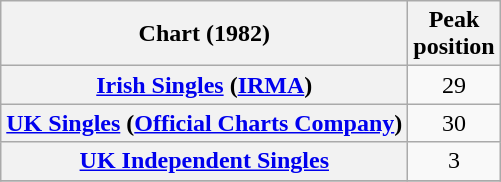<table class="wikitable sortable plainrowheaders" style="text-align:center">
<tr>
<th scope="col">Chart (1982)</th>
<th scope="col">Peak<br>position</th>
</tr>
<tr>
<th scope="row"><a href='#'>Irish Singles</a> (<a href='#'>IRMA</a>)</th>
<td>29</td>
</tr>
<tr>
<th scope="row"><a href='#'>UK Singles</a> (<a href='#'>Official Charts Company</a>)</th>
<td>30</td>
</tr>
<tr>
<th scope="row"><a href='#'>UK Independent Singles</a></th>
<td>3</td>
</tr>
<tr>
</tr>
</table>
